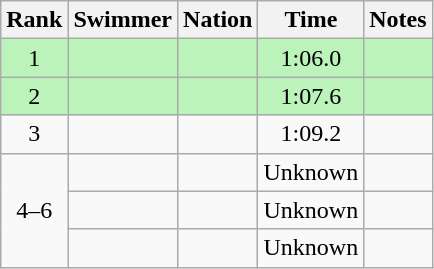<table class="wikitable sortable" style="text-align:center">
<tr>
<th>Rank</th>
<th>Swimmer</th>
<th>Nation</th>
<th>Time</th>
<th>Notes</th>
</tr>
<tr bgcolor=bbf3bb>
<td>1</td>
<td align=left></td>
<td align=left></td>
<td>1:06.0</td>
<td></td>
</tr>
<tr bgcolor=bbf3bb>
<td>2</td>
<td align=left></td>
<td align=left></td>
<td>1:07.6</td>
<td></td>
</tr>
<tr>
<td>3</td>
<td align=left></td>
<td align=left></td>
<td>1:09.2</td>
<td></td>
</tr>
<tr>
<td rowspan=3>4–6</td>
<td align=left></td>
<td align=left></td>
<td>Unknown</td>
<td></td>
</tr>
<tr>
<td align=left></td>
<td align=left></td>
<td>Unknown</td>
<td></td>
</tr>
<tr>
<td align=left></td>
<td align=left></td>
<td>Unknown</td>
<td></td>
</tr>
</table>
